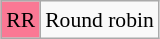<table class="wikitable" style="margin:0.5em auto; font-size:90%; line-height:1.25em;">
<tr>
<td bgcolor="#FA7894" align=center>RR</td>
<td>Round robin</td>
</tr>
</table>
